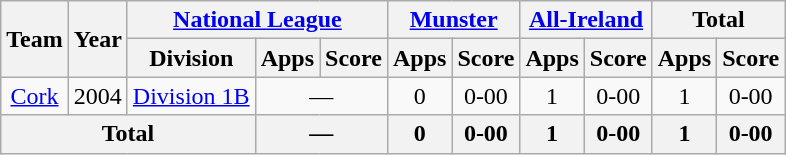<table class="wikitable" style="text-align:center">
<tr>
<th rowspan="2">Team</th>
<th rowspan="2">Year</th>
<th colspan="3"><a href='#'>National League</a></th>
<th colspan="2"><a href='#'>Munster</a></th>
<th colspan="2"><a href='#'>All-Ireland</a></th>
<th colspan="2">Total</th>
</tr>
<tr>
<th>Division</th>
<th>Apps</th>
<th>Score</th>
<th>Apps</th>
<th>Score</th>
<th>Apps</th>
<th>Score</th>
<th>Apps</th>
<th>Score</th>
</tr>
<tr>
<td rowspan="1"><a href='#'>Cork</a></td>
<td>2004</td>
<td rowspan="1"><a href='#'>Division 1B</a></td>
<td colspan=2>—</td>
<td>0</td>
<td>0-00</td>
<td>1</td>
<td>0-00</td>
<td>1</td>
<td>0-00</td>
</tr>
<tr>
<th colspan="3">Total</th>
<th colspan=2>—</th>
<th>0</th>
<th>0-00</th>
<th>1</th>
<th>0-00</th>
<th>1</th>
<th>0-00</th>
</tr>
</table>
